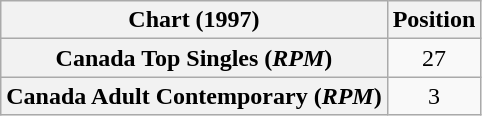<table class="wikitable plainrowheaders" style="text-align:center">
<tr>
<th>Chart (1997)</th>
<th>Position</th>
</tr>
<tr>
<th scope="row">Canada Top Singles (<em>RPM</em>)</th>
<td>27</td>
</tr>
<tr>
<th scope="row">Canada Adult Contemporary (<em>RPM</em>)</th>
<td>3</td>
</tr>
</table>
